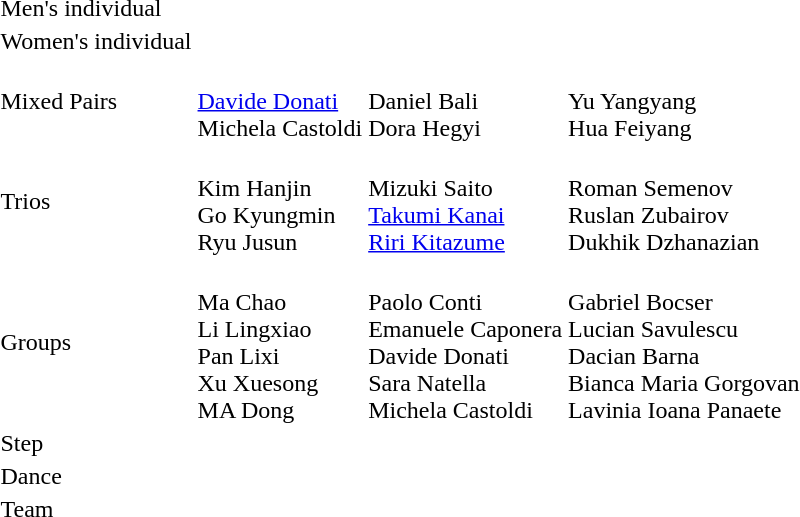<table>
<tr>
<td>Men's individual</td>
<td></td>
<td></td>
<td></td>
</tr>
<tr>
<td>Women's individual</td>
<td></td>
<td></td>
<td><br></td>
</tr>
<tr>
<td>Mixed Pairs</td>
<td> <br><a href='#'>Davide Donati</a><br>Michela Castoldi</td>
<td> <br>Daniel Bali<br>Dora Hegyi</td>
<td><br>Yu Yangyang<br>Hua Feiyang<br></td>
</tr>
<tr>
<td>Trios</td>
<td> <br> Kim Hanjin<br>Go Kyungmin<br>Ryu Jusun</td>
<td> <br>Mizuki Saito<br><a href='#'>Takumi Kanai</a><br><a href='#'>Riri Kitazume</a></td>
<td> <br>Roman Semenov<br>Ruslan Zubairov<br>Dukhik Dzhanazian</td>
</tr>
<tr>
<td>Groups</td>
<td> <br>Ma Chao<br>Li Lingxiao<br>Pan Lixi<br>Xu Xuesong<br>MA Dong</td>
<td><br>Paolo Conti<br>Emanuele Caponera<br>Davide Donati<br>Sara Natella<br>Michela Castoldi</td>
<td><br>Gabriel Bocser<br>Lucian Savulescu<br>Dacian Barna<br>Bianca Maria Gorgovan<br>Lavinia Ioana Panaete</td>
</tr>
<tr>
<td>Step</td>
<td></td>
<td></td>
<td></td>
</tr>
<tr>
<td>Dance</td>
<td></td>
<td></td>
<td></td>
</tr>
<tr>
<td>Team</td>
<td></td>
<td></td>
<td></td>
</tr>
</table>
